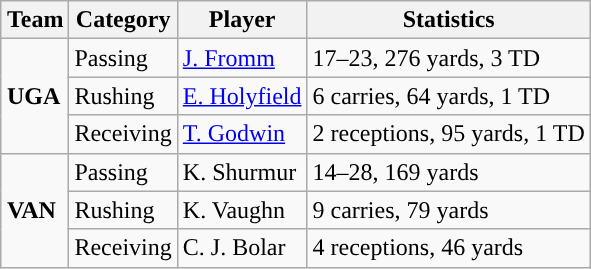<table class="wikitable" style="float: right;">
<tr>
<th>Team</th>
<th>Category</th>
<th>Player</th>
<th>Statistics</th>
</tr>
<tr>
<td rowspan=3><strong>UGA</strong></td>
<td>Passing</td>
<td><a href='#'>J. Fromm</a></td>
<td>17–23, 276 yards, 3 TD</td>
</tr>
<tr>
<td>Rushing</td>
<td><a href='#'>E. Holyfield</a></td>
<td>6 carries, 64 yards, 1 TD</td>
</tr>
<tr>
<td>Receiving</td>
<td><a href='#'>T. Godwin</a></td>
<td>2 receptions, 95 yards, 1 TD</td>
</tr>
<tr>
<td rowspan=3><strong>VAN</strong></td>
<td>Passing</td>
<td>K. Shurmur</td>
<td>14–28, 169 yards</td>
</tr>
<tr>
<td>Rushing</td>
<td>K. Vaughn</td>
<td>9 carries, 79 yards</td>
</tr>
<tr>
<td>Receiving</td>
<td>C. J. Bolar</td>
<td>4 receptions, 46 yards</td>
</tr>
</table>
